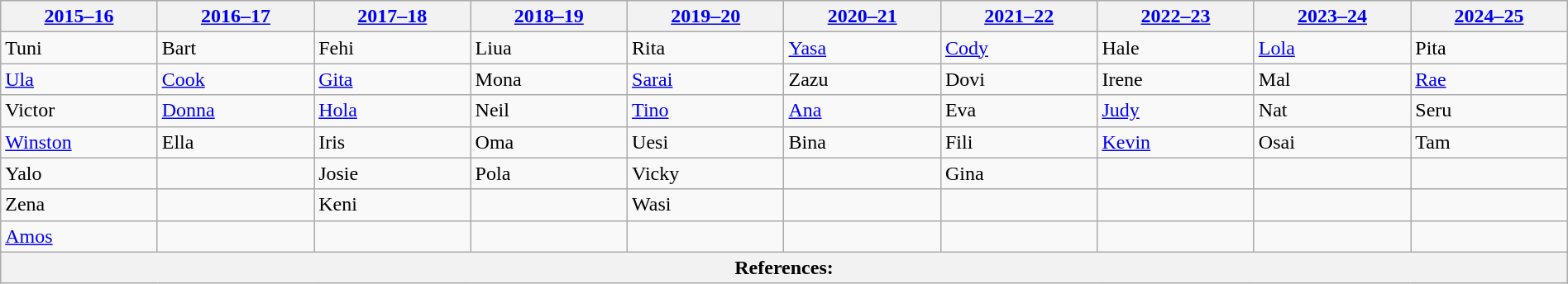<table class="wikitable" width="100%">
<tr>
<th><a href='#'>2015–16</a></th>
<th><a href='#'>2016–17</a></th>
<th><a href='#'>2017–18</a></th>
<th><a href='#'>2018–19</a></th>
<th><a href='#'>2019–20</a></th>
<th><a href='#'>2020–21</a></th>
<th><a href='#'>2021–22</a></th>
<th><a href='#'>2022–23</a></th>
<th><a href='#'>2023–24</a></th>
<th><a href='#'>2024–25</a></th>
</tr>
<tr>
<td>Tuni</td>
<td>Bart</td>
<td>Fehi</td>
<td>Liua</td>
<td>Rita</td>
<td><a href='#'>Yasa</a></td>
<td><a href='#'>Cody</a></td>
<td>Hale</td>
<td><a href='#'>Lola</a></td>
<td>Pita</td>
</tr>
<tr>
<td><a href='#'>Ula</a></td>
<td><a href='#'>Cook</a></td>
<td><a href='#'>Gita</a></td>
<td>Mona</td>
<td><a href='#'>Sarai</a></td>
<td>Zazu</td>
<td>Dovi</td>
<td>Irene</td>
<td>Mal</td>
<td><a href='#'>Rae</a></td>
</tr>
<tr>
<td>Victor</td>
<td><a href='#'>Donna</a></td>
<td><a href='#'>Hola</a></td>
<td>Neil</td>
<td><a href='#'>Tino</a></td>
<td><a href='#'>Ana</a></td>
<td>Eva</td>
<td><a href='#'>Judy</a></td>
<td>Nat</td>
<td>Seru</td>
</tr>
<tr>
<td><a href='#'>Winston</a></td>
<td>Ella</td>
<td>Iris</td>
<td>Oma</td>
<td>Uesi</td>
<td>Bina</td>
<td>Fili</td>
<td><a href='#'>Kevin</a></td>
<td>Osai</td>
<td>Tam</td>
</tr>
<tr>
<td>Yalo</td>
<td></td>
<td>Josie</td>
<td>Pola</td>
<td>Vicky</td>
<td></td>
<td>Gina</td>
<td></td>
<td></td>
<td></td>
</tr>
<tr>
<td>Zena</td>
<td></td>
<td>Keni</td>
<td></td>
<td>Wasi</td>
<td></td>
<td></td>
<td></td>
<td></td>
<td></td>
</tr>
<tr>
<td><a href='#'>Amos</a></td>
<td></td>
<td></td>
<td></td>
<td></td>
<td></td>
<td></td>
<td></td>
<td></td>
<td></td>
</tr>
<tr>
<th colspan=10>References:</th>
</tr>
</table>
